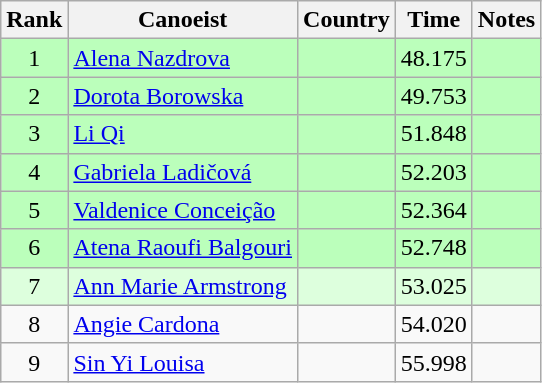<table class="wikitable" style="text-align:center">
<tr>
<th>Rank</th>
<th>Canoeist</th>
<th>Country</th>
<th>Time</th>
<th>Notes</th>
</tr>
<tr bgcolor=bbffbb>
<td>1</td>
<td align="left"><a href='#'>Alena Nazdrova</a></td>
<td align="left"></td>
<td>48.175</td>
<td></td>
</tr>
<tr bgcolor=bbffbb>
<td>2</td>
<td align="left"><a href='#'>Dorota Borowska</a></td>
<td align="left"></td>
<td>49.753</td>
<td></td>
</tr>
<tr bgcolor=bbffbb>
<td>3</td>
<td align="left"><a href='#'>Li Qi</a></td>
<td align="left"></td>
<td>51.848</td>
<td></td>
</tr>
<tr bgcolor=bbffbb>
<td>4</td>
<td align="left"><a href='#'>Gabriela Ladičová</a></td>
<td align="left"></td>
<td>52.203</td>
<td></td>
</tr>
<tr bgcolor=bbffbb>
<td>5</td>
<td align="left"><a href='#'>Valdenice Conceição</a></td>
<td align="left"></td>
<td>52.364</td>
<td></td>
</tr>
<tr bgcolor=bbffbb>
<td>6</td>
<td align="left"><a href='#'>Atena Raoufi Balgouri</a></td>
<td align="left"></td>
<td>52.748</td>
<td></td>
</tr>
<tr bgcolor=ddffdd>
<td>7</td>
<td align="left"><a href='#'>Ann Marie Armstrong</a></td>
<td align="left"></td>
<td>53.025</td>
<td></td>
</tr>
<tr>
<td>8</td>
<td align="left"><a href='#'>Angie Cardona</a></td>
<td align="left"></td>
<td>54.020</td>
<td></td>
</tr>
<tr>
<td>9</td>
<td align="left"><a href='#'>Sin Yi Louisa</a></td>
<td align="left"></td>
<td>55.998</td>
<td></td>
</tr>
</table>
